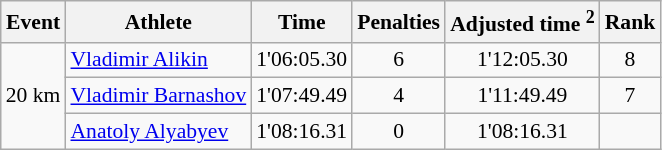<table class="wikitable" style="font-size:90%">
<tr>
<th>Event</th>
<th>Athlete</th>
<th>Time</th>
<th>Penalties</th>
<th>Adjusted time <sup>2</sup></th>
<th>Rank</th>
</tr>
<tr>
<td rowspan="3">20 km</td>
<td><a href='#'>Vladimir Alikin</a></td>
<td align="center">1'06:05.30</td>
<td align="center">6</td>
<td align="center">1'12:05.30</td>
<td align="center">8</td>
</tr>
<tr>
<td><a href='#'>Vladimir Barnashov</a></td>
<td align="center">1'07:49.49</td>
<td align="center">4</td>
<td align="center">1'11:49.49</td>
<td align="center">7</td>
</tr>
<tr>
<td><a href='#'>Anatoly Alyabyev</a></td>
<td align="center">1'08:16.31</td>
<td align="center">0</td>
<td align="center">1'08:16.31</td>
<td align="center"></td>
</tr>
</table>
